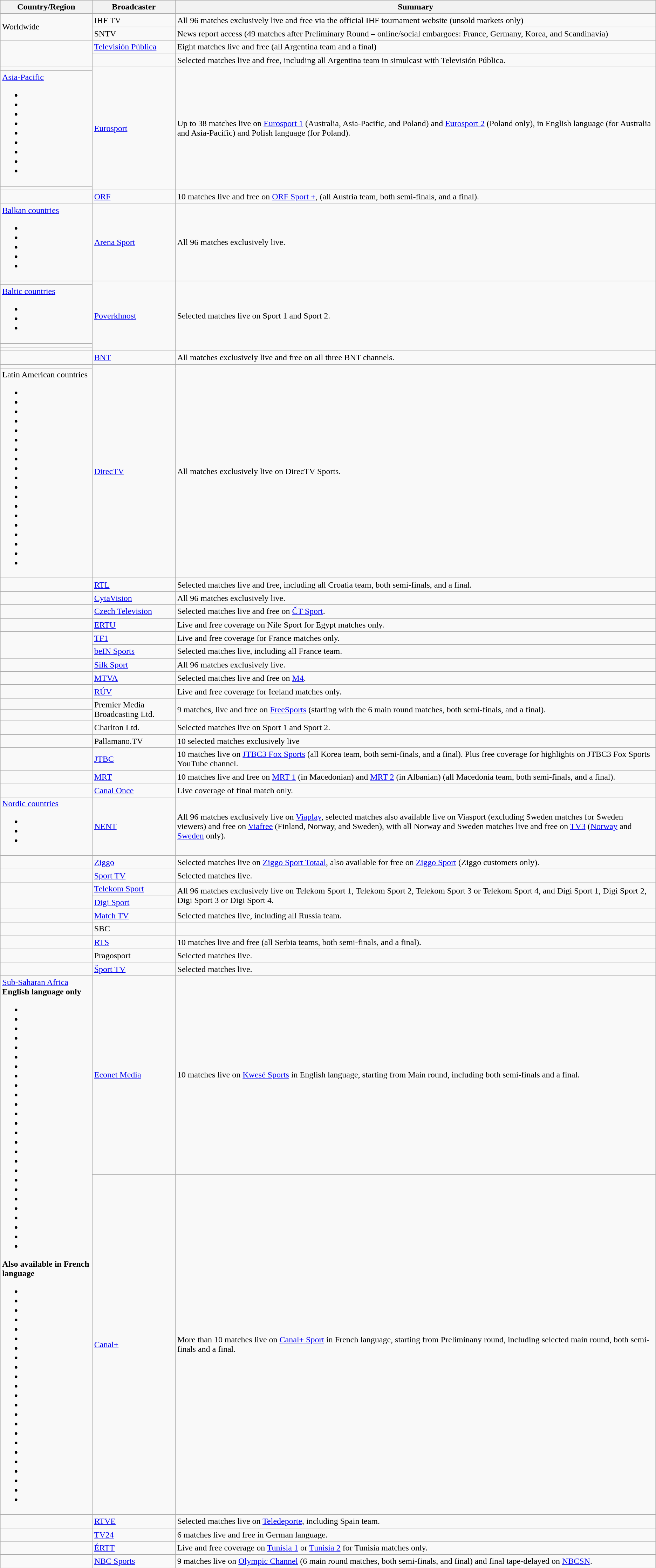<table class="wikitable">
<tr>
<th>Country/Region</th>
<th>Broadcaster</th>
<th>Summary</th>
</tr>
<tr>
<td rowspan="2">Worldwide</td>
<td>IHF TV</td>
<td>All 96 matches exclusively live and free via the official IHF tournament website (unsold markets only)</td>
</tr>
<tr>
<td>SNTV</td>
<td>News report access (49 matches after Preliminary Round – online/social embargoes: France, Germany, Korea, and Scandinavia)</td>
</tr>
<tr>
<td rowspan="2"></td>
<td><a href='#'>Televisión Pública</a></td>
<td>Eight matches live and free (all Argentina team and a final)</td>
</tr>
<tr>
<td></td>
<td>Selected matches live and free, including all Argentina team in simulcast with Televisión Pública.</td>
</tr>
<tr>
<td></td>
<td rowspan="3"><a href='#'>Eurosport</a></td>
<td rowspan="3">Up to 38 matches live on <a href='#'>Eurosport 1</a> (Australia, Asia-Pacific, and Poland) and <a href='#'>Eurosport 2</a> (Poland only), in English language (for Australia and Asia-Pacific) and Polish language (for Poland).</td>
</tr>
<tr>
<td><a href='#'>Asia-Pacific</a><br><ul><li></li><li></li><li></li><li></li><li></li><li></li><li></li><li></li><li></li></ul></td>
</tr>
<tr>
<td></td>
</tr>
<tr>
<td></td>
<td><a href='#'>ORF</a></td>
<td>10 matches live and free on <a href='#'>ORF Sport +</a>, (all Austria team, both semi-finals, and a final).</td>
</tr>
<tr>
<td><a href='#'>Balkan countries</a><br><ul><li></li><li></li><li></li><li></li><li></li></ul></td>
<td><a href='#'>Arena Sport</a></td>
<td>All 96 matches exclusively live.</td>
</tr>
<tr>
<td></td>
<td rowspan="4"><a href='#'>Poverkhnost</a></td>
<td rowspan="4">Selected matches live on Sport 1 and Sport 2.</td>
</tr>
<tr>
<td><a href='#'>Baltic countries</a><br><ul><li></li><li></li><li></li></ul></td>
</tr>
<tr>
<td></td>
</tr>
<tr>
<td></td>
</tr>
<tr>
<td></td>
<td><a href='#'>BNT</a></td>
<td>All matches exclusively live and free on all three BNT channels.</td>
</tr>
<tr>
<td></td>
<td rowspan="2"><a href='#'>DirecTV</a></td>
<td rowspan="2">All matches exclusively live on DirecTV Sports.</td>
</tr>
<tr>
<td>Latin American countries<br><ul><li></li><li></li><li></li><li></li><li></li><li></li><li></li><li></li><li></li><li></li><li></li><li></li><li></li><li></li><li></li><li></li><li></li><li></li><li></li></ul></td>
</tr>
<tr>
<td></td>
<td><a href='#'>RTL</a></td>
<td>Selected matches live and free, including all Croatia team, both semi-finals, and a final.</td>
</tr>
<tr>
<td></td>
<td><a href='#'>CytaVision</a></td>
<td>All 96 matches exclusively live.</td>
</tr>
<tr>
<td></td>
<td><a href='#'>Czech Television</a></td>
<td>Selected matches live and free on <a href='#'>ČT Sport</a>.</td>
</tr>
<tr>
<td></td>
<td><a href='#'>ERTU</a></td>
<td>Live and free coverage on Nile Sport for Egypt matches only.</td>
</tr>
<tr>
<td rowspan="2"></td>
<td><a href='#'>TF1</a></td>
<td>Live and free coverage for France matches only.</td>
</tr>
<tr>
<td><a href='#'>beIN Sports</a></td>
<td>Selected matches live, including all France team.</td>
</tr>
<tr>
<td></td>
<td><a href='#'>Silk Sport</a></td>
<td>All 96 matches exclusively live.</td>
</tr>
<tr>
<td></td>
<td><a href='#'>MTVA</a></td>
<td>Selected matches live and free on <a href='#'>M4</a>.</td>
</tr>
<tr>
<td></td>
<td><a href='#'>RÚV</a></td>
<td>Live and free coverage for Iceland matches only.</td>
</tr>
<tr>
<td></td>
<td rowspan="2">Premier Media Broadcasting Ltd.</td>
<td rowspan="2">9 matches, live and free on <a href='#'>FreeSports</a> (starting with the 6 main round matches, both semi-finals, and a final).</td>
</tr>
<tr>
<td></td>
</tr>
<tr>
<td></td>
<td>Charlton Ltd.</td>
<td>Selected matches live on Sport 1 and Sport 2.</td>
</tr>
<tr>
<td></td>
<td>Pallamano.TV</td>
<td>10 selected matches exclusively live</td>
</tr>
<tr>
<td></td>
<td><a href='#'>JTBC</a></td>
<td>10 matches live on <a href='#'>JTBC3 Fox Sports</a> (all Korea team, both semi-finals, and a final). Plus free coverage for highlights on JTBC3 Fox Sports YouTube channel.</td>
</tr>
<tr>
<td></td>
<td><a href='#'>MRT</a></td>
<td>10 matches live and free on <a href='#'>MRT 1</a> (in Macedonian) and <a href='#'>MRT 2</a> (in Albanian) (all Macedonia team, both semi-finals, and a final).</td>
</tr>
<tr>
<td></td>
<td><a href='#'>Canal Once</a></td>
<td>Live coverage of final match only.</td>
</tr>
<tr>
<td><a href='#'>Nordic countries</a><br><ul><li></li><li></li><li></li></ul></td>
<td><a href='#'>NENT</a></td>
<td>All 96 matches exclusively live on <a href='#'>Viaplay</a>, selected matches also available live on Viasport (excluding Sweden matches for Sweden viewers) and free on <a href='#'>Viafree</a> (Finland, Norway, and Sweden), with all Norway and Sweden matches live and free on <a href='#'>TV3</a> (<a href='#'>Norway</a> and <a href='#'>Sweden</a> only).</td>
</tr>
<tr>
<td></td>
<td><a href='#'>Ziggo</a></td>
<td>Selected matches live on <a href='#'>Ziggo Sport Totaal</a>, also available for free on <a href='#'>Ziggo Sport</a> (Ziggo customers only).</td>
</tr>
<tr>
<td></td>
<td><a href='#'>Sport TV</a></td>
<td>Selected matches live.</td>
</tr>
<tr>
<td rowspan="2"></td>
<td><a href='#'>Telekom Sport</a></td>
<td rowspan="2">All 96 matches exclusively live on Telekom Sport 1, Telekom Sport 2, Telekom Sport 3 or Telekom Sport 4, and Digi Sport 1, Digi Sport 2, Digi Sport 3 or Digi Sport 4.</td>
</tr>
<tr>
<td><a href='#'>Digi Sport</a></td>
</tr>
<tr>
<td></td>
<td><a href='#'>Match TV</a></td>
<td>Selected matches live, including all Russia team.</td>
</tr>
<tr>
<td></td>
<td>SBC</td>
<td></td>
</tr>
<tr>
<td></td>
<td><a href='#'>RTS</a></td>
<td>10 matches live and free (all Serbia teams, both semi-finals, and a final).</td>
</tr>
<tr>
<td></td>
<td>Pragosport</td>
<td>Selected matches live.</td>
</tr>
<tr>
<td></td>
<td><a href='#'>Šport TV</a></td>
<td>Selected matches live.</td>
</tr>
<tr>
<td rowspan="2"><a href='#'>Sub-Saharan Africa</a><br><strong>English language only</strong><ul><li></li><li></li><li></li><li></li><li></li><li></li><li></li><li></li><li></li><li></li><li></li><li></li><li></li><li></li><li></li><li></li><li></li><li></li><li></li><li></li><li></li><li></li><li></li><li></li><li></li><li></li></ul><strong>Also available in French language</strong><ul><li></li><li></li><li></li><li></li><li></li><li></li><li></li><li></li><li></li><li></li><li></li><li></li><li></li><li></li><li></li><li></li><li></li><li></li><li></li><li></li><li></li><li></li><li></li></ul></td>
<td><a href='#'>Econet Media</a></td>
<td>10 matches live on <a href='#'>Kwesé Sports</a> in English language, starting from Main round, including both semi-finals and a final.</td>
</tr>
<tr>
<td><a href='#'>Canal+</a></td>
<td>More than 10 matches live on <a href='#'>Canal+ Sport</a> in French language, starting from Preliminany round, including selected main round, both semi-finals and a final.</td>
</tr>
<tr>
<td></td>
<td><a href='#'>RTVE</a></td>
<td>Selected matches live on <a href='#'>Teledeporte</a>, including Spain team.</td>
</tr>
<tr>
<td></td>
<td><a href='#'>TV24</a></td>
<td>6 matches live and free in German language.</td>
</tr>
<tr>
<td></td>
<td><a href='#'>ÉRTT</a></td>
<td>Live and free coverage on <a href='#'>Tunisia 1</a> or <a href='#'>Tunisia 2</a> for Tunisia matches only.</td>
</tr>
<tr>
<td></td>
<td><a href='#'>NBC Sports</a></td>
<td>9 matches live on <a href='#'>Olympic Channel</a> (6 main round matches, both semi-finals, and final) and final tape-delayed on <a href='#'>NBCSN</a>.</td>
</tr>
</table>
